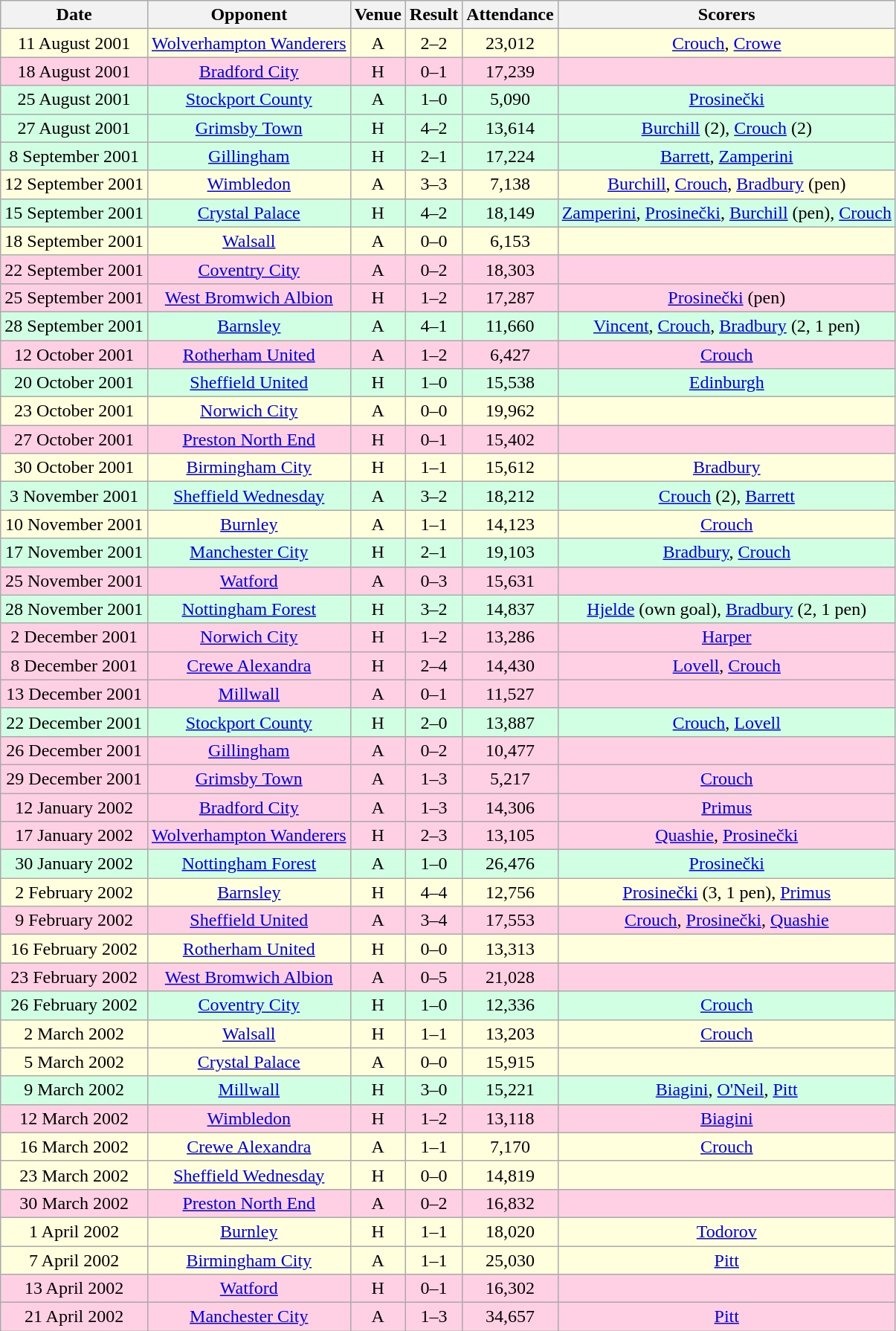<table class="wikitable sortable" style="font-size:100%; text-align:center">
<tr>
<th>Date</th>
<th>Opponent</th>
<th>Venue</th>
<th>Result</th>
<th>Attendance</th>
<th>Scorers</th>
</tr>
<tr style="background-color: #ffffdd;">
<td>11 August 2001</td>
<td><a href='#'>Wolverhampton Wanderers</a></td>
<td>A</td>
<td>2–2</td>
<td>23,012</td>
<td><a href='#'>Crouch</a>, <a href='#'>Crowe</a></td>
</tr>
<tr style="background-color: #ffd0e3;">
<td>18 August 2001</td>
<td><a href='#'>Bradford City</a></td>
<td>H</td>
<td>0–1</td>
<td>17,239</td>
<td></td>
</tr>
<tr style="background-color: #d0ffe3;">
<td>25 August 2001</td>
<td><a href='#'>Stockport County</a></td>
<td>A</td>
<td>1–0</td>
<td>5,090</td>
<td><a href='#'>Prosinečki</a></td>
</tr>
<tr style="background-color: #d0ffe3;">
<td>27 August 2001</td>
<td><a href='#'>Grimsby Town</a></td>
<td>H</td>
<td>4–2</td>
<td>13,614</td>
<td><a href='#'>Burchill</a> (2), <a href='#'>Crouch</a> (2)</td>
</tr>
<tr style="background-color: #d0ffe3;">
<td>8 September 2001</td>
<td><a href='#'>Gillingham</a></td>
<td>H</td>
<td>2–1</td>
<td>17,224</td>
<td><a href='#'>Barrett</a>, <a href='#'>Zamperini</a></td>
</tr>
<tr style="background-color: #ffffdd;">
<td>12 September 2001</td>
<td><a href='#'>Wimbledon</a></td>
<td>A</td>
<td>3–3</td>
<td>7,138</td>
<td><a href='#'>Burchill</a>, <a href='#'>Crouch</a>, <a href='#'>Bradbury</a> (pen)</td>
</tr>
<tr style="background-color: #d0ffe3;">
<td>15 September 2001</td>
<td><a href='#'>Crystal Palace</a></td>
<td>H</td>
<td>4–2</td>
<td>18,149</td>
<td><a href='#'>Zamperini</a>, <a href='#'>Prosinečki</a>, <a href='#'>Burchill</a> (pen), <a href='#'>Crouch</a></td>
</tr>
<tr style="background-color: #ffffdd;">
<td>18 September 2001</td>
<td><a href='#'>Walsall</a></td>
<td>A</td>
<td>0–0</td>
<td>6,153</td>
<td></td>
</tr>
<tr style="background-color: #ffd0e3;">
<td>22 September 2001</td>
<td><a href='#'>Coventry City</a></td>
<td>A</td>
<td>0–2</td>
<td>18,303</td>
<td></td>
</tr>
<tr style="background-color: #ffd0e3;">
<td>25 September 2001</td>
<td><a href='#'>West Bromwich Albion</a></td>
<td>H</td>
<td>1–2</td>
<td>17,287</td>
<td><a href='#'>Prosinečki</a> (pen)</td>
</tr>
<tr style="background-color: #d0ffe3;">
<td>28 September 2001</td>
<td><a href='#'>Barnsley</a></td>
<td>A</td>
<td>4–1</td>
<td>11,660</td>
<td><a href='#'>Vincent</a>, <a href='#'>Crouch</a>, <a href='#'>Bradbury</a> (2, 1 pen)</td>
</tr>
<tr style="background-color: #ffd0e3;">
<td>12 October 2001</td>
<td><a href='#'>Rotherham United</a></td>
<td>A</td>
<td>1–2</td>
<td>6,427</td>
<td><a href='#'>Crouch</a></td>
</tr>
<tr style="background-color: #d0ffe3;">
<td>20 October 2001</td>
<td><a href='#'>Sheffield United</a></td>
<td>H</td>
<td>1–0</td>
<td>15,538</td>
<td><a href='#'>Edinburgh</a></td>
</tr>
<tr style="background-color: #ffffdd;">
<td>23 October 2001</td>
<td><a href='#'>Norwich City</a></td>
<td>A</td>
<td>0–0</td>
<td>19,962</td>
<td></td>
</tr>
<tr style="background-color: #ffd0e3;">
<td>27 October 2001</td>
<td><a href='#'>Preston North End</a></td>
<td>H</td>
<td>0–1</td>
<td>15,402</td>
<td></td>
</tr>
<tr style="background-color: #ffffdd;">
<td>30 October 2001</td>
<td><a href='#'>Birmingham City</a></td>
<td>H</td>
<td>1–1</td>
<td>15,612</td>
<td><a href='#'>Bradbury</a></td>
</tr>
<tr style="background-color: #d0ffe3;">
<td>3 November 2001</td>
<td><a href='#'>Sheffield Wednesday</a></td>
<td>A</td>
<td>3–2</td>
<td>18,212</td>
<td><a href='#'>Crouch</a> (2), <a href='#'>Barrett</a></td>
</tr>
<tr style="background-color: #ffffdd;">
<td>10 November 2001</td>
<td><a href='#'>Burnley</a></td>
<td>A</td>
<td>1–1</td>
<td>14,123</td>
<td><a href='#'>Crouch</a></td>
</tr>
<tr style="background-color: #d0ffe3;">
<td>17 November 2001</td>
<td><a href='#'>Manchester City</a></td>
<td>H</td>
<td>2–1</td>
<td>19,103</td>
<td><a href='#'>Bradbury</a>, <a href='#'>Crouch</a></td>
</tr>
<tr style="background-color: #ffd0e3;">
<td>25 November 2001</td>
<td><a href='#'>Watford</a></td>
<td>A</td>
<td>0–3</td>
<td>15,631</td>
<td></td>
</tr>
<tr style="background-color: #d0ffe3;">
<td>28 November 2001</td>
<td><a href='#'>Nottingham Forest</a></td>
<td>H</td>
<td>3–2</td>
<td>14,837</td>
<td><a href='#'>Hjelde</a> (own goal), <a href='#'>Bradbury</a> (2, 1 pen)</td>
</tr>
<tr style="background-color: #ffd0e3;">
<td>2 December 2001</td>
<td><a href='#'>Norwich City</a></td>
<td>H</td>
<td>1–2</td>
<td>13,286</td>
<td><a href='#'>Harper</a></td>
</tr>
<tr style="background-color: #ffd0e3;">
<td>8 December 2001</td>
<td><a href='#'>Crewe Alexandra</a></td>
<td>H</td>
<td>2–4</td>
<td>14,430</td>
<td><a href='#'>Lovell</a>, <a href='#'>Crouch</a></td>
</tr>
<tr style="background-color: #ffd0e3;">
<td>13 December 2001</td>
<td><a href='#'>Millwall</a></td>
<td>A</td>
<td>0–1</td>
<td>11,527</td>
<td></td>
</tr>
<tr style="background-color: #d0ffe3;">
<td>22 December 2001</td>
<td><a href='#'>Stockport County</a></td>
<td>H</td>
<td>2–0</td>
<td>13,887</td>
<td><a href='#'>Crouch</a>, <a href='#'>Lovell</a></td>
</tr>
<tr style="background-color: #ffd0e3;">
<td>26 December 2001</td>
<td><a href='#'>Gillingham</a></td>
<td>A</td>
<td>0–2</td>
<td>10,477</td>
<td></td>
</tr>
<tr style="background-color: #ffd0e3;">
<td>29 December 2001</td>
<td><a href='#'>Grimsby Town</a></td>
<td>A</td>
<td>1–3</td>
<td>5,217</td>
<td><a href='#'>Crouch</a></td>
</tr>
<tr style="background-color: #ffd0e3;">
<td>12 January 2002</td>
<td><a href='#'>Bradford City</a></td>
<td>A</td>
<td>1–3</td>
<td>14,306</td>
<td><a href='#'>Primus</a></td>
</tr>
<tr style="background-color: #ffd0e3;">
<td>17 January 2002</td>
<td><a href='#'>Wolverhampton Wanderers</a></td>
<td>H</td>
<td>2–3</td>
<td>13,105</td>
<td><a href='#'>Quashie</a>, <a href='#'>Prosinečki</a></td>
</tr>
<tr style="background-color: #d0ffe3;">
<td>30 January 2002</td>
<td><a href='#'>Nottingham Forest</a></td>
<td>A</td>
<td>1–0</td>
<td>26,476</td>
<td><a href='#'>Prosinečki</a></td>
</tr>
<tr style="background-color: #ffffdd;">
<td>2 February 2002</td>
<td><a href='#'>Barnsley</a></td>
<td>H</td>
<td>4–4</td>
<td>12,756</td>
<td><a href='#'>Prosinečki</a> (3, 1 pen), <a href='#'>Primus</a></td>
</tr>
<tr style="background-color: #ffd0e3;">
<td>9 February 2002</td>
<td><a href='#'>Sheffield United</a></td>
<td>A</td>
<td>3–4</td>
<td>17,553</td>
<td><a href='#'>Crouch</a>, <a href='#'>Prosinečki</a>, <a href='#'>Quashie</a></td>
</tr>
<tr style="background-color: #ffffdd;">
<td>16 February 2002</td>
<td><a href='#'>Rotherham United</a></td>
<td>H</td>
<td>0–0</td>
<td>13,313</td>
<td></td>
</tr>
<tr style="background-color: #ffd0e3;">
<td>23 February 2002</td>
<td><a href='#'>West Bromwich Albion</a></td>
<td>A</td>
<td>0–5</td>
<td>21,028</td>
<td></td>
</tr>
<tr style="background-color: #d0ffe3;">
<td>26 February 2002</td>
<td><a href='#'>Coventry City</a></td>
<td>H</td>
<td>1–0</td>
<td>12,336</td>
<td><a href='#'>Crouch</a></td>
</tr>
<tr style="background-color: #ffffdd;">
<td>2 March 2002</td>
<td><a href='#'>Walsall</a></td>
<td>H</td>
<td>1–1</td>
<td>13,203</td>
<td><a href='#'>Crouch</a></td>
</tr>
<tr style="background-color: #ffffdd;">
<td>5 March 2002</td>
<td><a href='#'>Crystal Palace</a></td>
<td>A</td>
<td>0–0</td>
<td>15,915</td>
<td></td>
</tr>
<tr style="background-color: #d0ffe3;">
<td>9 March 2002</td>
<td><a href='#'>Millwall</a></td>
<td>H</td>
<td>3–0</td>
<td>15,221</td>
<td><a href='#'>Biagini</a>, <a href='#'>O'Neil</a>, <a href='#'>Pitt</a></td>
</tr>
<tr style="background-color: #ffd0e3;">
<td>12 March 2002</td>
<td><a href='#'>Wimbledon</a></td>
<td>H</td>
<td>1–2</td>
<td>13,118</td>
<td><a href='#'>Biagini</a></td>
</tr>
<tr style="background-color: #ffffdd;">
<td>16 March 2002</td>
<td><a href='#'>Crewe Alexandra</a></td>
<td>A</td>
<td>1–1</td>
<td>7,170</td>
<td><a href='#'>Crouch</a></td>
</tr>
<tr style="background-color: #ffffdd;">
<td>23 March 2002</td>
<td><a href='#'>Sheffield Wednesday</a></td>
<td>H</td>
<td>0–0</td>
<td>14,819</td>
<td></td>
</tr>
<tr style="background-color: #ffd0e3;">
<td>30 March 2002</td>
<td><a href='#'>Preston North End</a></td>
<td>A</td>
<td>0–2</td>
<td>16,832</td>
<td></td>
</tr>
<tr style="background-color: #ffffdd;">
<td>1 April 2002</td>
<td><a href='#'>Burnley</a></td>
<td>H</td>
<td>1–1</td>
<td>18,020</td>
<td><a href='#'>Todorov</a></td>
</tr>
<tr style="background-color: #ffffdd;">
<td>7 April 2002</td>
<td><a href='#'>Birmingham City</a></td>
<td>A</td>
<td>1–1</td>
<td>25,030</td>
<td><a href='#'>Pitt</a></td>
</tr>
<tr style="background-color: #ffd0e3;">
<td>13 April 2002</td>
<td><a href='#'>Watford</a></td>
<td>H</td>
<td>0–1</td>
<td>16,302</td>
<td></td>
</tr>
<tr style="background-color: #ffd0e3;">
<td>21 April 2002</td>
<td><a href='#'>Manchester City</a></td>
<td>A</td>
<td>1–3</td>
<td>34,657</td>
<td><a href='#'>Pitt</a></td>
</tr>
</table>
